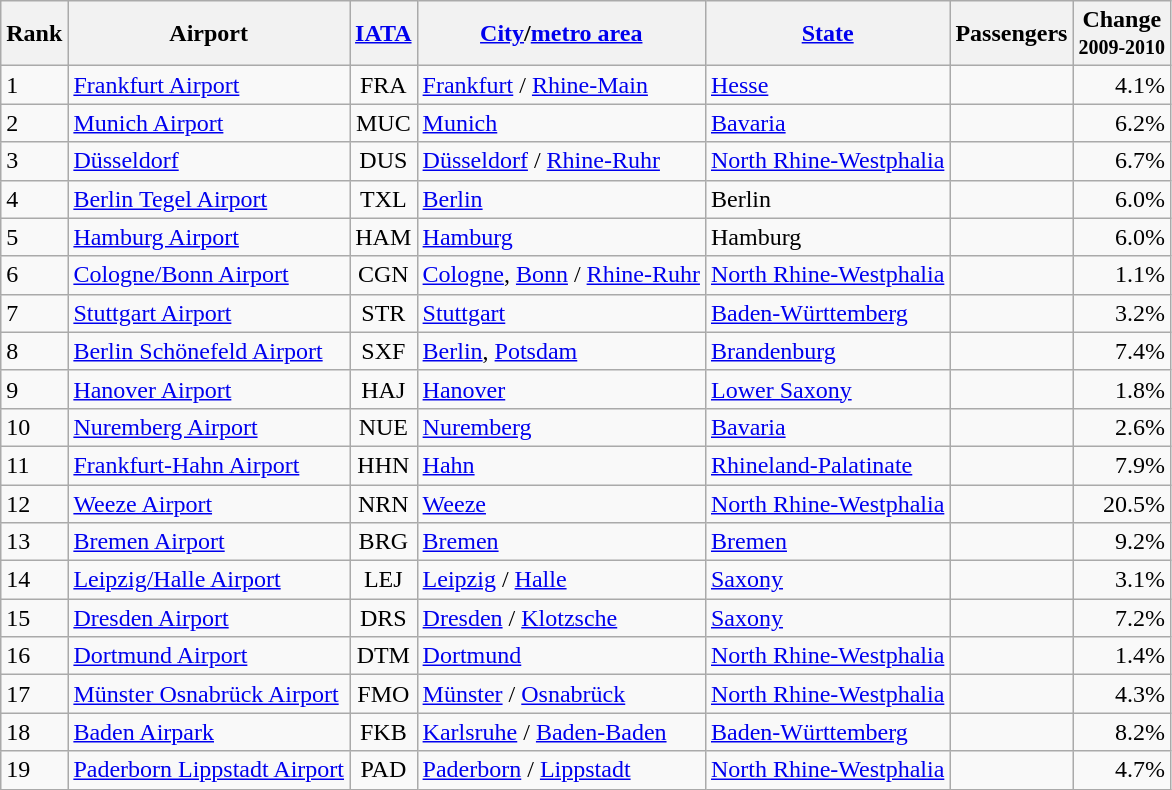<table class="wikitable sortable">
<tr>
<th>Rank</th>
<th>Airport</th>
<th><a href='#'>IATA</a></th>
<th><a href='#'>City</a>/<a href='#'>metro area</a></th>
<th><a href='#'>State</a></th>
<th class="unsortable">Passengers<br></th>
<th class="unsortable">Change<br><small>2009-2010</small></th>
</tr>
<tr>
<td>1</td>
<td><a href='#'>Frankfurt Airport</a></td>
<td style="text-align:center;">FRA</td>
<td><a href='#'>Frankfurt</a> / <a href='#'>Rhine-Main</a></td>
<td><a href='#'>Hesse</a></td>
<td style="text-align:right;"></td>
<td style="text-align:right;">4.1%</td>
</tr>
<tr>
<td>2</td>
<td><a href='#'>Munich Airport</a></td>
<td style="text-align:center;">MUC</td>
<td><a href='#'>Munich</a></td>
<td><a href='#'>Bavaria</a></td>
<td style="text-align:right;"></td>
<td style="text-align:right;">6.2%</td>
</tr>
<tr>
<td>3</td>
<td><a href='#'>Düsseldorf</a></td>
<td style="text-align:center;">DUS</td>
<td><a href='#'>Düsseldorf</a> / <a href='#'>Rhine-Ruhr</a></td>
<td><a href='#'>North Rhine-Westphalia</a></td>
<td style="text-align:right;"></td>
<td style="text-align:right;">6.7%</td>
</tr>
<tr>
<td>4</td>
<td><a href='#'>Berlin Tegel Airport</a></td>
<td style="text-align:center;">TXL</td>
<td><a href='#'>Berlin</a></td>
<td>Berlin</td>
<td style="text-align:right;"></td>
<td style="text-align:right;">6.0%</td>
</tr>
<tr>
<td>5</td>
<td><a href='#'>Hamburg Airport</a></td>
<td style="text-align:center;">HAM</td>
<td><a href='#'>Hamburg</a></td>
<td>Hamburg</td>
<td style="text-align:right;"></td>
<td style="text-align:right;">6.0%</td>
</tr>
<tr>
<td>6</td>
<td><a href='#'>Cologne/Bonn Airport</a></td>
<td style="text-align:center;">CGN</td>
<td><a href='#'>Cologne</a>, <a href='#'>Bonn</a> / <a href='#'>Rhine-Ruhr</a></td>
<td><a href='#'>North Rhine-Westphalia</a></td>
<td style="text-align:right;"></td>
<td style="text-align:right;">1.1%</td>
</tr>
<tr>
<td>7</td>
<td><a href='#'>Stuttgart Airport</a></td>
<td style="text-align:center;">STR</td>
<td><a href='#'>Stuttgart</a></td>
<td><a href='#'>Baden-Württemberg</a></td>
<td style="text-align:right;"></td>
<td style="text-align:right;">3.2%</td>
</tr>
<tr>
<td>8</td>
<td><a href='#'>Berlin Schönefeld Airport</a></td>
<td style="text-align:center;">SXF</td>
<td><a href='#'>Berlin</a>, <a href='#'>Potsdam</a></td>
<td><a href='#'>Brandenburg</a></td>
<td style="text-align:right;"></td>
<td style="text-align:right;">7.4%</td>
</tr>
<tr>
<td>9</td>
<td><a href='#'>Hanover Airport</a></td>
<td style="text-align:center;">HAJ</td>
<td><a href='#'>Hanover</a></td>
<td><a href='#'>Lower Saxony</a></td>
<td style="text-align:right;"></td>
<td style="text-align:right;">1.8%</td>
</tr>
<tr>
<td>10</td>
<td><a href='#'>Nuremberg Airport</a></td>
<td style="text-align:center;">NUE</td>
<td><a href='#'>Nuremberg</a></td>
<td><a href='#'>Bavaria</a></td>
<td style="text-align:right;"></td>
<td style="text-align:right;">2.6%</td>
</tr>
<tr>
<td>11</td>
<td><a href='#'>Frankfurt-Hahn Airport</a></td>
<td style="text-align:center;">HHN</td>
<td><a href='#'>Hahn</a></td>
<td><a href='#'>Rhineland-Palatinate</a></td>
<td style="text-align:right;"></td>
<td style="text-align:right;">7.9%</td>
</tr>
<tr>
<td>12</td>
<td><a href='#'>Weeze Airport</a></td>
<td style="text-align:center;">NRN</td>
<td><a href='#'>Weeze</a></td>
<td><a href='#'>North Rhine-Westphalia</a></td>
<td style="text-align:right;"></td>
<td style="text-align:right;">20.5%</td>
</tr>
<tr>
<td>13</td>
<td><a href='#'>Bremen Airport</a></td>
<td style="text-align:center;">BRG</td>
<td><a href='#'>Bremen</a></td>
<td><a href='#'>Bremen</a></td>
<td style="text-align:right;"></td>
<td style="text-align:right;">9.2%</td>
</tr>
<tr>
<td>14</td>
<td><a href='#'>Leipzig/Halle Airport</a></td>
<td style="text-align:center;">LEJ</td>
<td><a href='#'>Leipzig</a> / <a href='#'>Halle</a></td>
<td><a href='#'>Saxony</a></td>
<td style="text-align:right;"></td>
<td style="text-align:right;">3.1%</td>
</tr>
<tr>
<td>15</td>
<td><a href='#'>Dresden Airport</a></td>
<td style="text-align:center;">DRS</td>
<td><a href='#'>Dresden</a> / <a href='#'>Klotzsche</a></td>
<td><a href='#'>Saxony</a></td>
<td style="text-align:right;"></td>
<td style="text-align:right;">7.2%</td>
</tr>
<tr>
<td>16</td>
<td><a href='#'>Dortmund Airport</a></td>
<td style="text-align:center;">DTM</td>
<td><a href='#'>Dortmund</a></td>
<td><a href='#'>North Rhine-Westphalia</a></td>
<td style="text-align:right;"></td>
<td style="text-align:right;">1.4%</td>
</tr>
<tr>
<td>17</td>
<td><a href='#'>Münster Osnabrück Airport</a></td>
<td style="text-align:center;">FMO</td>
<td><a href='#'>Münster</a> / <a href='#'>Osnabrück</a></td>
<td><a href='#'>North Rhine-Westphalia</a></td>
<td style="text-align:right;"></td>
<td style="text-align:right;">4.3%</td>
</tr>
<tr>
<td>18</td>
<td><a href='#'>Baden Airpark</a></td>
<td style="text-align:center;">FKB</td>
<td><a href='#'>Karlsruhe</a> / <a href='#'>Baden-Baden</a></td>
<td><a href='#'>Baden-Württemberg</a></td>
<td style="text-align:right;"></td>
<td style="text-align:right;">8.2%</td>
</tr>
<tr>
<td>19</td>
<td><a href='#'>Paderborn Lippstadt Airport</a></td>
<td style="text-align:center;">PAD</td>
<td><a href='#'>Paderborn</a> / <a href='#'>Lippstadt</a></td>
<td><a href='#'>North Rhine-Westphalia</a></td>
<td style="text-align:right;"></td>
<td style="text-align:right;">4.7%</td>
</tr>
</table>
